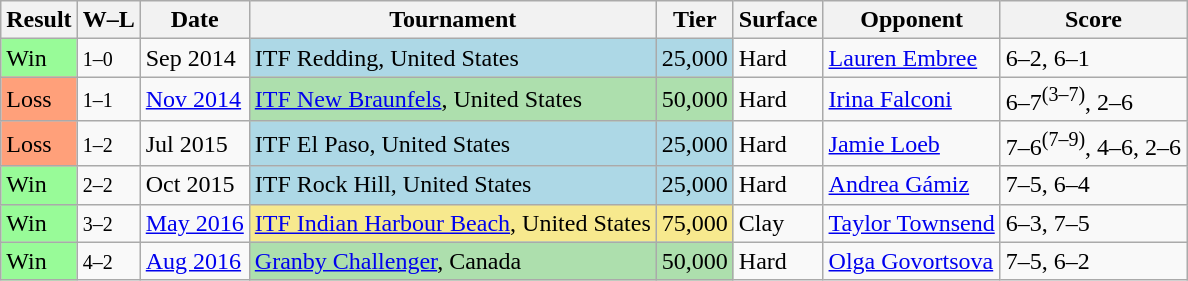<table class="sortable wikitable">
<tr>
<th>Result</th>
<th class="unsortable">W–L</th>
<th>Date</th>
<th>Tournament</th>
<th>Tier</th>
<th>Surface</th>
<th>Opponent</th>
<th class="unsortable">Score</th>
</tr>
<tr>
<td style="background:#98fb98;">Win</td>
<td><small>1–0</small></td>
<td>Sep 2014</td>
<td style="background:lightblue;">ITF Redding, United States</td>
<td style="background:lightblue;">25,000</td>
<td>Hard</td>
<td> <a href='#'>Lauren Embree</a></td>
<td>6–2, 6–1</td>
</tr>
<tr>
<td bgcolor="FFA07A">Loss</td>
<td><small>1–1</small></td>
<td><a href='#'>Nov 2014</a></td>
<td style="background:#addfad;"><a href='#'>ITF New Braunfels</a>, United States</td>
<td style="background:#addfad;">50,000</td>
<td>Hard</td>
<td> <a href='#'>Irina Falconi</a></td>
<td>6–7<sup>(3–7)</sup>, 2–6</td>
</tr>
<tr>
<td bgcolor="FFA07A">Loss</td>
<td><small>1–2</small></td>
<td>Jul 2015</td>
<td style="background:lightblue;">ITF El Paso, United States</td>
<td style="background:lightblue;">25,000</td>
<td>Hard</td>
<td> <a href='#'>Jamie Loeb</a></td>
<td>7–6<sup>(7–9)</sup>, 4–6, 2–6</td>
</tr>
<tr>
<td style="background:#98fb98;">Win</td>
<td><small>2–2</small></td>
<td>Oct 2015</td>
<td style="background:lightblue;">ITF Rock Hill, United States</td>
<td style="background:lightblue;">25,000</td>
<td>Hard</td>
<td> <a href='#'>Andrea Gámiz</a></td>
<td>7–5, 6–4</td>
</tr>
<tr>
<td style="background:#98fb98;">Win</td>
<td><small>3–2</small></td>
<td><a href='#'>May 2016</a></td>
<td style="background:#f7e98e;"><a href='#'>ITF Indian Harbour Beach</a>, United States</td>
<td style="background:#f7e98e;">75,000</td>
<td>Clay</td>
<td> <a href='#'>Taylor Townsend</a></td>
<td>6–3, 7–5</td>
</tr>
<tr>
<td style="background:#98fb98;">Win</td>
<td><small>4–2</small></td>
<td><a href='#'>Aug 2016</a></td>
<td style="background:#addfad;"><a href='#'>Granby Challenger</a>, Canada</td>
<td style="background:#addfad;">50,000</td>
<td>Hard</td>
<td> <a href='#'>Olga Govortsova</a></td>
<td>7–5, 6–2</td>
</tr>
</table>
